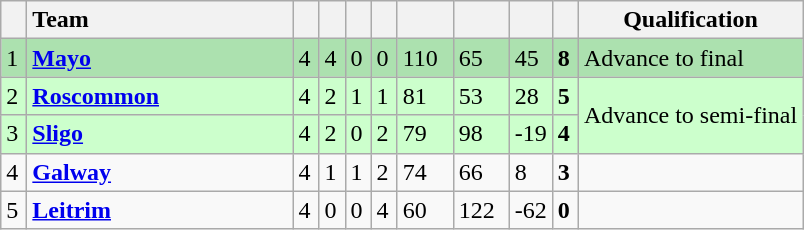<table class="wikitable">
<tr>
<th width="10"></th>
<th width="170" style="text-align:left;">Team</th>
<th width="10"></th>
<th width="10"></th>
<th width="10"></th>
<th width="10"></th>
<th width="30"></th>
<th width="30"></th>
<th width="10"></th>
<th width="10"></th>
<th>Qualification</th>
</tr>
<tr style="background:#ace1af">
<td>1</td>
<td align="left"><strong> <a href='#'>Mayo</a></strong></td>
<td>4</td>
<td>4</td>
<td>0</td>
<td>0</td>
<td>110</td>
<td>65</td>
<td>45</td>
<td><strong>8</strong></td>
<td>Advance to final</td>
</tr>
<tr style="background:#ccffcc">
<td>2</td>
<td align="left"><strong> <a href='#'>Roscommon</a></strong></td>
<td>4</td>
<td>2</td>
<td>1</td>
<td>1</td>
<td>81</td>
<td>53</td>
<td>28</td>
<td><strong>5</strong></td>
<td rowspan=2>Advance to semi-final</td>
</tr>
<tr style="background:#ccffcc">
<td>3</td>
<td align="left"><strong> <a href='#'>Sligo</a></strong></td>
<td>4</td>
<td>2</td>
<td>0</td>
<td>2</td>
<td>79</td>
<td>98</td>
<td>-19</td>
<td><strong>4</strong></td>
</tr>
<tr>
<td>4</td>
<td align="left"><strong> <a href='#'>Galway</a></strong></td>
<td>4</td>
<td>1</td>
<td>1</td>
<td>2</td>
<td>74</td>
<td>66</td>
<td>8</td>
<td><strong>3</strong></td>
<td></td>
</tr>
<tr>
<td>5</td>
<td align="left"><strong> <a href='#'>Leitrim</a></strong></td>
<td>4</td>
<td>0</td>
<td>0</td>
<td>4</td>
<td>60</td>
<td>122</td>
<td>-62</td>
<td><strong>0</strong></td>
<td></td>
</tr>
</table>
